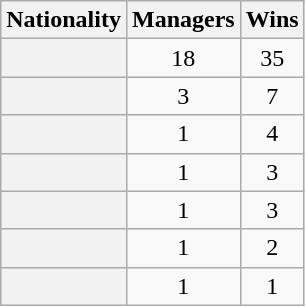<table class="wikitable sortable plainrowheaders" style=text-align:center>
<tr>
<th scope=col>Nationality</th>
<th scope=col>Managers</th>
<th scope=col>Wins</th>
</tr>
<tr>
<th scope=row></th>
<td>18</td>
<td>35</td>
</tr>
<tr>
<th scope=row></th>
<td>3</td>
<td>7</td>
</tr>
<tr>
<th scope=row></th>
<td>1</td>
<td>4</td>
</tr>
<tr>
<th scope=row></th>
<td>1</td>
<td>3</td>
</tr>
<tr>
<th scope=row></th>
<td>1</td>
<td>3</td>
</tr>
<tr>
<th scope=row></th>
<td>1</td>
<td>2</td>
</tr>
<tr>
<th scope=row></th>
<td>1</td>
<td>1</td>
</tr>
</table>
